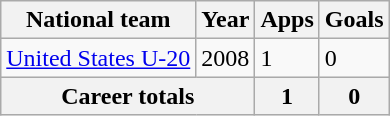<table class="wikitable">
<tr>
<th>National team</th>
<th>Year</th>
<th>Apps</th>
<th>Goals</th>
</tr>
<tr>
<td><a href='#'>United States U-20</a></td>
<td>2008</td>
<td>1</td>
<td>0</td>
</tr>
<tr>
<th colspan=2>Career totals</th>
<th>1</th>
<th>0</th>
</tr>
</table>
